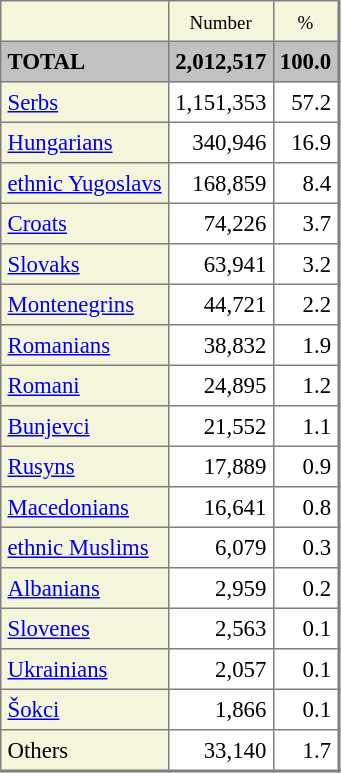<table border=1 cellpadding=4 cellspacing=0 class="toccolours" style="align: left; margin: 0.5em 0 0 0; border-style: solid; border: 1px solid #7f7f7f; border-right-width: 2px; border-bottom-width: 2px; border-collapse: collapse; font-size: 95%;">
<tr>
<td style="background:#F5F5DC;"></td>
<td style="background:#F5F5DC;" align="center"><small>Number</small></td>
<td style="background:#F5F5DC;" align="center"><small>%</small></td>
</tr>
<tr>
<td style="background:#c1c1c1;"><strong>TOTAL</strong></td>
<td colspan=1 style="background:#c1c1c1;" align="center"><strong>2,012,517</strong></td>
<td colspan=1 style="background:#c1c1c1;" align="center"><strong>100.0</strong></td>
</tr>
<tr>
<td style="background:#F5F5DC;"><a href='#'>Serbs</a></td>
<td align="right">1,151,353</td>
<td align="right">57.2</td>
</tr>
<tr>
<td style="background:#F5F5DC;"><a href='#'>Hungarians</a></td>
<td align="right">340,946</td>
<td align="right">16.9</td>
</tr>
<tr>
<td style="background:#F5F5DC;"><a href='#'>ethnic Yugoslavs</a></td>
<td align="right">168,859</td>
<td align="right">8.4</td>
</tr>
<tr>
<td style="background:#F5F5DC;"><a href='#'>Croats</a></td>
<td align="right">74,226</td>
<td align="right">3.7</td>
</tr>
<tr>
<td style="background:#F5F5DC;"><a href='#'>Slovaks</a></td>
<td align="right">63,941</td>
<td align="right">3.2</td>
</tr>
<tr>
<td style="background:#F5F5DC;"><a href='#'>Montenegrins</a></td>
<td align="right">44,721</td>
<td align="right">2.2</td>
</tr>
<tr>
<td style="background:#F5F5DC;"><a href='#'>Romanians</a></td>
<td align="right">38,832</td>
<td align="right">1.9</td>
</tr>
<tr>
<td style="background:#F5F5DC;"><a href='#'>Romani</a></td>
<td align="right">24,895</td>
<td align="right">1.2</td>
</tr>
<tr>
<td style="background:#F5F5DC;"><a href='#'>Bunjevci</a></td>
<td align="right">21,552</td>
<td align="right">1.1</td>
</tr>
<tr>
<td style="background:#F5F5DC;"><a href='#'>Rusyns</a></td>
<td align="right">17,889</td>
<td align="right">0.9</td>
</tr>
<tr>
<td style="background:#F5F5DC;"><a href='#'>Macedonians</a></td>
<td align="right">16,641</td>
<td align="right">0.8</td>
</tr>
<tr>
<td style="background:#F5F5DC;"><a href='#'>ethnic Muslims</a></td>
<td align="right">6,079</td>
<td align="right">0.3</td>
</tr>
<tr>
<td style="background:#F5F5DC;"><a href='#'>Albanians</a></td>
<td align="right">2,959</td>
<td align="right">0.2</td>
</tr>
<tr>
<td style="background:#F5F5DC;"><a href='#'>Slovenes</a></td>
<td align="right">2,563</td>
<td align="right">0.1</td>
</tr>
<tr>
<td style="background:#F5F5DC;"><a href='#'>Ukrainians</a></td>
<td align="right">2,057</td>
<td align="right">0.1</td>
</tr>
<tr>
<td style="background:#F5F5DC;"><a href='#'>Šokci</a></td>
<td align="right">1,866</td>
<td align="right">0.1</td>
</tr>
<tr>
<td style="background:#F5F5DC;">Others</td>
<td align="right">33,140</td>
<td align="right">1.7</td>
</tr>
</table>
